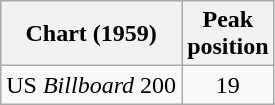<table class="wikitable sortable">
<tr>
<th>Chart (1959)</th>
<th>Peak<br>position</th>
</tr>
<tr>
<td align="left">US <em>Billboard</em> 200</td>
<td style="text-align:center;">19</td>
</tr>
</table>
